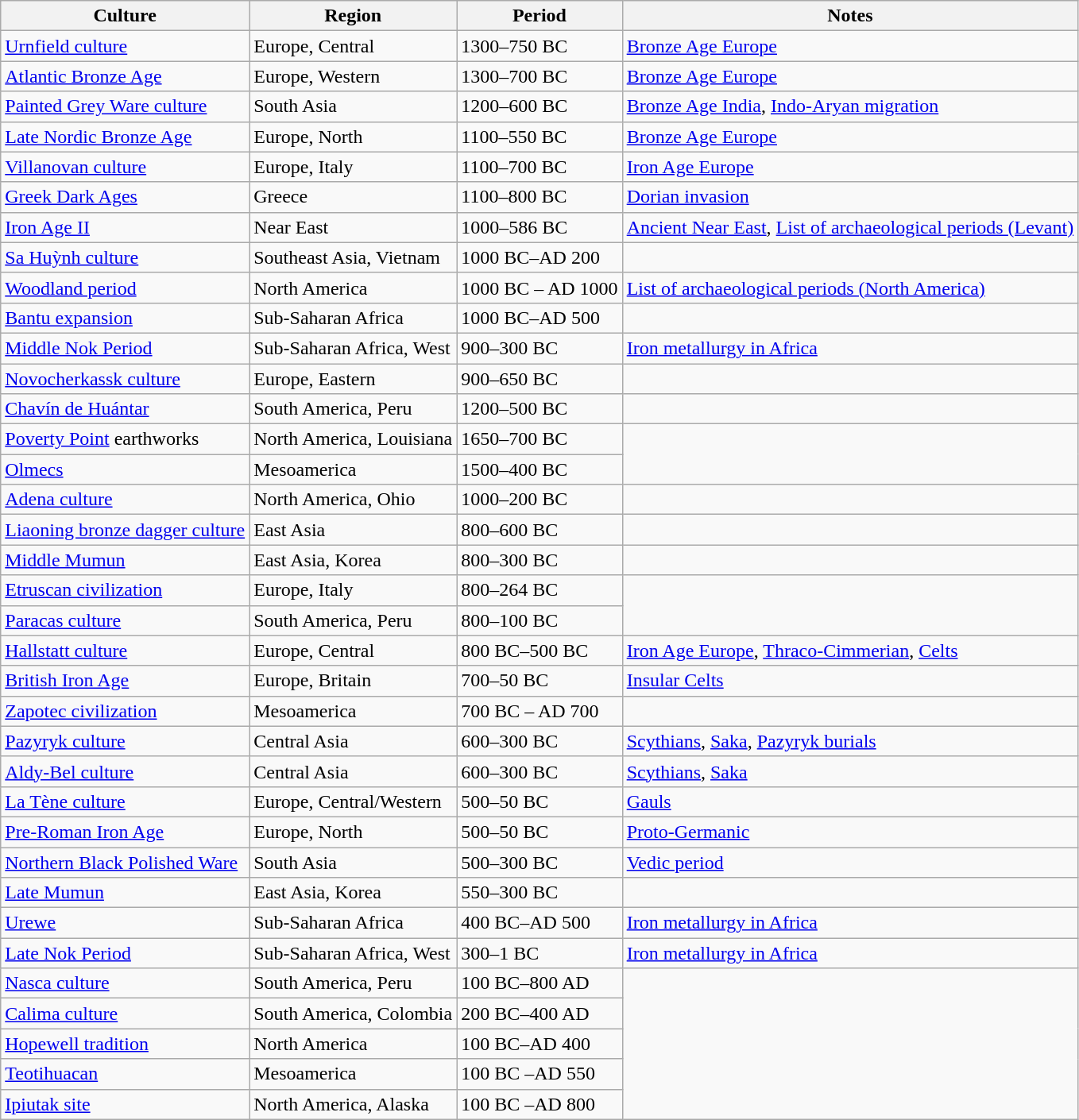<table class="wikitable sortable">
<tr>
<th>Culture</th>
<th>Region</th>
<th>Period</th>
<th>Notes</th>
</tr>
<tr>
<td><a href='#'>Urnfield culture</a></td>
<td>Europe, Central</td>
<td>1300–750 BC</td>
<td><a href='#'>Bronze Age Europe</a></td>
</tr>
<tr>
<td><a href='#'>Atlantic Bronze Age</a></td>
<td>Europe, Western</td>
<td>1300–700 BC</td>
<td><a href='#'>Bronze Age Europe</a></td>
</tr>
<tr>
<td><a href='#'>Painted Grey Ware culture</a></td>
<td>South Asia</td>
<td>1200–600 BC</td>
<td><a href='#'>Bronze Age India</a>, <a href='#'>Indo-Aryan migration</a></td>
</tr>
<tr>
<td><a href='#'>Late Nordic Bronze Age</a></td>
<td>Europe, North</td>
<td>1100–550 BC</td>
<td><a href='#'>Bronze Age Europe</a></td>
</tr>
<tr>
<td><a href='#'>Villanovan culture</a></td>
<td>Europe, Italy</td>
<td>1100–700 BC</td>
<td><a href='#'>Iron Age Europe</a></td>
</tr>
<tr>
<td><a href='#'>Greek Dark Ages</a></td>
<td>Greece</td>
<td>1100–800 BC</td>
<td><a href='#'>Dorian invasion</a></td>
</tr>
<tr>
<td><a href='#'>Iron Age II</a></td>
<td>Near East</td>
<td>1000–586 BC</td>
<td><a href='#'>Ancient Near East</a>, <a href='#'>List of archaeological periods (Levant)</a></td>
</tr>
<tr>
<td><a href='#'>Sa Huỳnh culture</a></td>
<td>Southeast Asia, Vietnam</td>
<td>1000 BC–AD 200</td>
</tr>
<tr>
<td><a href='#'>Woodland period</a></td>
<td>North America</td>
<td>1000 BC – AD 1000</td>
<td><a href='#'>List of archaeological periods (North America)</a></td>
</tr>
<tr>
<td><a href='#'>Bantu expansion</a></td>
<td>Sub-Saharan Africa</td>
<td>1000 BC–AD 500</td>
</tr>
<tr>
<td><a href='#'>Middle Nok Period</a></td>
<td>Sub-Saharan Africa, West</td>
<td>900–300 BC</td>
<td><a href='#'>Iron metallurgy in Africa</a></td>
</tr>
<tr>
<td><a href='#'>Novocherkassk culture</a></td>
<td>Europe, Eastern</td>
<td>900–650 BC</td>
</tr>
<tr>
<td><a href='#'>Chavín de Huántar</a></td>
<td>South America, Peru</td>
<td>1200–500 BC</td>
<td></td>
</tr>
<tr>
<td><a href='#'>Poverty Point</a> earthworks</td>
<td>North America, Louisiana</td>
<td>1650–700 BC</td>
</tr>
<tr>
<td><a href='#'>Olmecs</a></td>
<td>Mesoamerica</td>
<td>1500–400 BC</td>
</tr>
<tr>
<td><a href='#'>Adena culture</a></td>
<td>North America, Ohio</td>
<td>1000–200 BC</td>
<td></td>
</tr>
<tr>
<td><a href='#'>Liaoning bronze dagger culture</a></td>
<td>East Asia</td>
<td>800–600 BC</td>
<td></td>
</tr>
<tr>
<td><a href='#'>Middle Mumun</a></td>
<td>East Asia, Korea</td>
<td>800–300 BC</td>
<td></td>
</tr>
<tr>
<td><a href='#'>Etruscan civilization</a></td>
<td>Europe, Italy</td>
<td>800–264 BC</td>
</tr>
<tr>
<td><a href='#'>Paracas culture</a></td>
<td>South America, Peru</td>
<td>800–100 BC<br></td>
</tr>
<tr>
<td><a href='#'>Hallstatt culture</a></td>
<td>Europe, Central</td>
<td>800 BC–500 BC</td>
<td><a href='#'>Iron Age Europe</a>, <a href='#'>Thraco-Cimmerian</a>, <a href='#'>Celts</a></td>
</tr>
<tr>
<td><a href='#'>British Iron Age</a></td>
<td>Europe, Britain</td>
<td>700–50 BC</td>
<td><a href='#'>Insular Celts</a></td>
</tr>
<tr>
<td><a href='#'>Zapotec civilization</a></td>
<td>Mesoamerica</td>
<td>700 BC – AD 700</td>
<td></td>
</tr>
<tr>
<td><a href='#'>Pazyryk culture</a></td>
<td>Central Asia</td>
<td>600–300 BC</td>
<td><a href='#'>Scythians</a>, <a href='#'>Saka</a>, <a href='#'>Pazyryk burials</a></td>
</tr>
<tr>
<td><a href='#'>Aldy-Bel culture</a></td>
<td>Central Asia</td>
<td>600–300 BC</td>
<td><a href='#'>Scythians</a>, <a href='#'>Saka</a></td>
</tr>
<tr>
<td><a href='#'>La Tène culture</a></td>
<td>Europe, Central/Western</td>
<td>500–50 BC</td>
<td><a href='#'>Gauls</a></td>
</tr>
<tr>
<td><a href='#'>Pre-Roman Iron Age</a></td>
<td>Europe, North</td>
<td>500–50 BC</td>
<td><a href='#'>Proto-Germanic</a></td>
</tr>
<tr>
<td><a href='#'>Northern Black Polished Ware</a></td>
<td>South Asia</td>
<td>500–300 BC</td>
<td><a href='#'>Vedic period</a></td>
</tr>
<tr>
<td><a href='#'>Late Mumun</a></td>
<td>East Asia, Korea</td>
<td>550–300 BC</td>
<td></td>
</tr>
<tr>
<td><a href='#'>Urewe</a></td>
<td>Sub-Saharan Africa</td>
<td>400 BC–AD 500</td>
<td><a href='#'>Iron metallurgy in Africa</a></td>
</tr>
<tr>
<td><a href='#'>Late Nok Period</a></td>
<td>Sub-Saharan Africa, West</td>
<td>300–1 BC</td>
<td><a href='#'>Iron metallurgy in Africa</a></td>
</tr>
<tr>
<td><a href='#'>Nasca culture</a></td>
<td>South America, Peru</td>
<td>100 BC–800 AD<br></td>
</tr>
<tr>
<td><a href='#'>Calima culture</a></td>
<td>South America, Colombia</td>
<td>200 BC–400 AD</td>
</tr>
<tr>
<td><a href='#'>Hopewell tradition</a></td>
<td>North America</td>
<td>100 BC–AD 400</td>
</tr>
<tr>
<td><a href='#'>Teotihuacan</a></td>
<td>Mesoamerica</td>
<td>100 BC –AD 550</td>
</tr>
<tr>
<td><a href='#'>Ipiutak site</a></td>
<td>North America, Alaska</td>
<td>100 BC –AD 800</td>
</tr>
</table>
